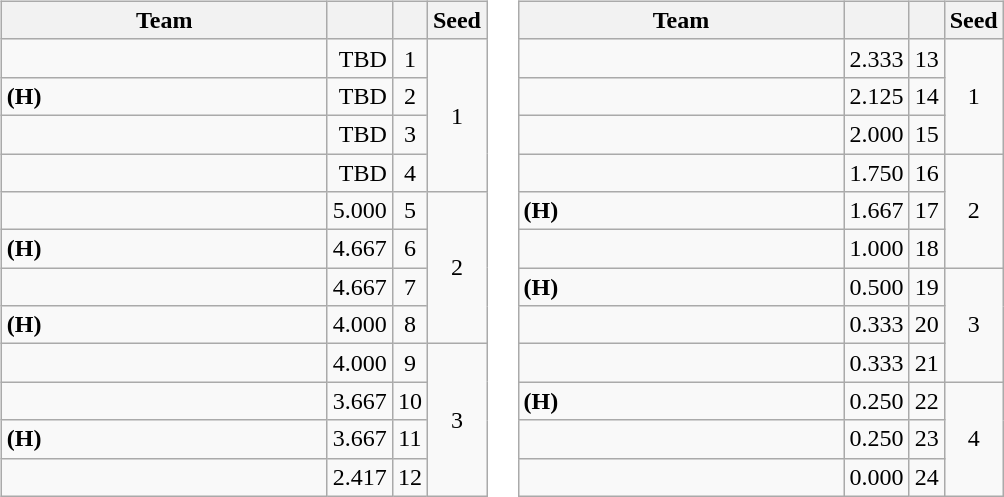<table>
<tr valign=top>
<td><br><table class="wikitable">
<tr>
<th width=210>Team</th>
<th></th>
<th></th>
<th>Seed</th>
</tr>
<tr>
<td></td>
<td align=right>TBD</td>
<td align=center>1</td>
<td align=center rowspan=4>1</td>
</tr>
<tr>
<td> <strong>(H)</strong></td>
<td align=right>TBD</td>
<td align=center>2</td>
</tr>
<tr>
<td><s></s></td>
<td align=right>TBD</td>
<td align=center>3</td>
</tr>
<tr>
<td></td>
<td align=right>TBD</td>
<td align=center>4</td>
</tr>
<tr>
<td></td>
<td align=right>5.000</td>
<td align=center>5</td>
<td align=center rowspan=4>2</td>
</tr>
<tr>
<td> <strong>(H)</strong></td>
<td align=right>4.667</td>
<td align=center>6</td>
</tr>
<tr>
<td></td>
<td align=right>4.667</td>
<td align=center>7</td>
</tr>
<tr>
<td> <strong>(H)</strong></td>
<td align=right>4.000</td>
<td align=center>8</td>
</tr>
<tr>
<td></td>
<td align=right>4.000</td>
<td align=center>9</td>
<td align=center rowspan=4>3</td>
</tr>
<tr>
<td></td>
<td align=right>3.667</td>
<td align=center>10</td>
</tr>
<tr>
<td> <strong>(H)</strong></td>
<td align=right>3.667</td>
<td align=center>11</td>
</tr>
<tr>
<td></td>
<td align=right>2.417</td>
<td align=center>12</td>
</tr>
</table>
</td>
<td><br><table class="wikitable">
<tr>
<th width=210>Team</th>
<th></th>
<th></th>
<th>Seed</th>
</tr>
<tr>
<td></td>
<td align=right>2.333</td>
<td align=center>13</td>
<td align=center rowspan=3>1</td>
</tr>
<tr>
<td></td>
<td align=right>2.125</td>
<td align=center>14</td>
</tr>
<tr>
<td></td>
<td align=right>2.000</td>
<td align=center>15</td>
</tr>
<tr>
<td></td>
<td align=right>1.750</td>
<td align=center>16</td>
<td align=center rowspan=3>2</td>
</tr>
<tr>
<td> <strong>(H)</strong></td>
<td align=right>1.667</td>
<td align=center>17</td>
</tr>
<tr>
<td></td>
<td align=right>1.000</td>
<td align=center>18</td>
</tr>
<tr>
<td> <strong>(H)</strong></td>
<td align=right>0.500</td>
<td align=center>19</td>
<td align=center rowspan=3>3</td>
</tr>
<tr>
<td></td>
<td align=right>0.333</td>
<td align=center>20</td>
</tr>
<tr>
<td></td>
<td align=right>0.333</td>
<td align=center>21</td>
</tr>
<tr>
<td> <strong>(H)</strong></td>
<td align=right>0.250</td>
<td align=center>22</td>
<td align=center rowspan=3>4</td>
</tr>
<tr>
<td></td>
<td align=right>0.250</td>
<td align=center>23</td>
</tr>
<tr>
<td></td>
<td align=right>0.000</td>
<td align=center>24</td>
</tr>
</table>
</td>
</tr>
</table>
